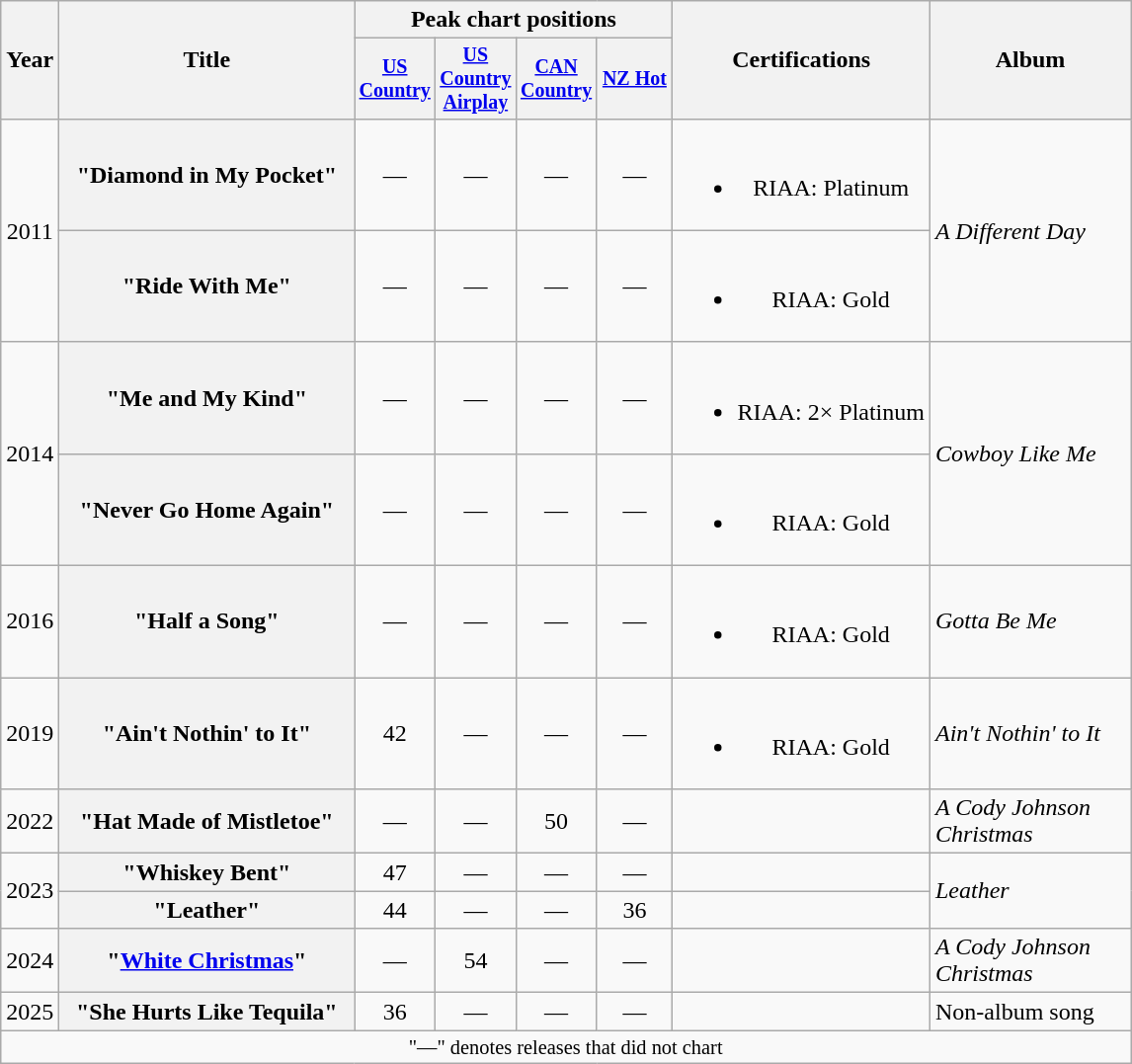<table class="wikitable plainrowheaders" style="text-align:center;">
<tr>
<th scope="col" rowspan="2" style="width:1em;">Year</th>
<th scope="col" rowspan="2" style="width:12em;">Title</th>
<th scope="col" colspan="4">Peak chart positions</th>
<th scope="col" rowspan="2">Certifications</th>
<th scope="col" rowspan="2" style="width:8em;">Album</th>
</tr>
<tr style="font-size:smaller;">
<th scope="col" width="45"><a href='#'>US Country</a><br></th>
<th scope="col" width="45"><a href='#'>US Country Airplay</a><br></th>
<th scope="col" width="45"><a href='#'>CAN Country</a><br></th>
<th scope="col" width="45"><a href='#'>NZ Hot</a><br></th>
</tr>
<tr>
<td rowspan="2">2011</td>
<th scope="row">"Diamond in My Pocket"</th>
<td>—</td>
<td>—</td>
<td>—</td>
<td>—</td>
<td><br><ul><li>RIAA: Platinum</li></ul></td>
<td rowspan="2" align="left"><em>A Different Day</em></td>
</tr>
<tr>
<th scope="row">"Ride With Me"</th>
<td>—</td>
<td>—</td>
<td>—</td>
<td>—</td>
<td><br><ul><li>RIAA: Gold</li></ul></td>
</tr>
<tr>
<td rowspan="2">2014</td>
<th scope="row">"Me and My Kind"</th>
<td>—</td>
<td>—</td>
<td>—</td>
<td>—</td>
<td><br><ul><li>RIAA: 2× Platinum</li></ul></td>
<td rowspan="2" align="left"><em>Cowboy Like Me</em></td>
</tr>
<tr>
<th scope="row">"Never Go Home Again"</th>
<td>—</td>
<td>—</td>
<td>—</td>
<td>—</td>
<td><br><ul><li>RIAA: Gold</li></ul></td>
</tr>
<tr>
<td>2016</td>
<th scope="row">"Half a Song"</th>
<td>—</td>
<td>—</td>
<td>—</td>
<td>—</td>
<td><br><ul><li>RIAA: Gold</li></ul></td>
<td align="left"><em>Gotta Be Me</em></td>
</tr>
<tr>
<td>2019</td>
<th scope="row">"Ain't Nothin' to It"</th>
<td>42</td>
<td>—</td>
<td>—</td>
<td>—</td>
<td><br><ul><li>RIAA: Gold</li></ul></td>
<td align="left"><em>Ain't Nothin' to It</em></td>
</tr>
<tr>
<td>2022</td>
<th scope="row">"Hat Made of Mistletoe"</th>
<td>—</td>
<td>—</td>
<td>50</td>
<td>—</td>
<td></td>
<td align="left"><em>A Cody Johnson Christmas</em></td>
</tr>
<tr>
<td rowspan="2">2023</td>
<th scope="row">"Whiskey Bent"<br></th>
<td>47</td>
<td>—</td>
<td>—</td>
<td>—</td>
<td></td>
<td rowspan="2" align="left"><em>Leather</em></td>
</tr>
<tr>
<th scope="row">"Leather"</th>
<td>44</td>
<td>—</td>
<td>—</td>
<td>36</td>
<td></td>
</tr>
<tr>
<td>2024</td>
<th scope="row">"<a href='#'>White Christmas</a>"</th>
<td>—</td>
<td>54</td>
<td>—</td>
<td>—</td>
<td></td>
<td align="left"><em>A Cody Johnson Christmas</em></td>
</tr>
<tr>
<td>2025</td>
<th scope="row">"She Hurts Like Tequila"<br></th>
<td>36</td>
<td>—</td>
<td>—</td>
<td>—</td>
<td></td>
<td align="left">Non-album song</td>
</tr>
<tr>
<td colspan="12" style="font-size:85%">"—" denotes releases that did not chart</td>
</tr>
</table>
